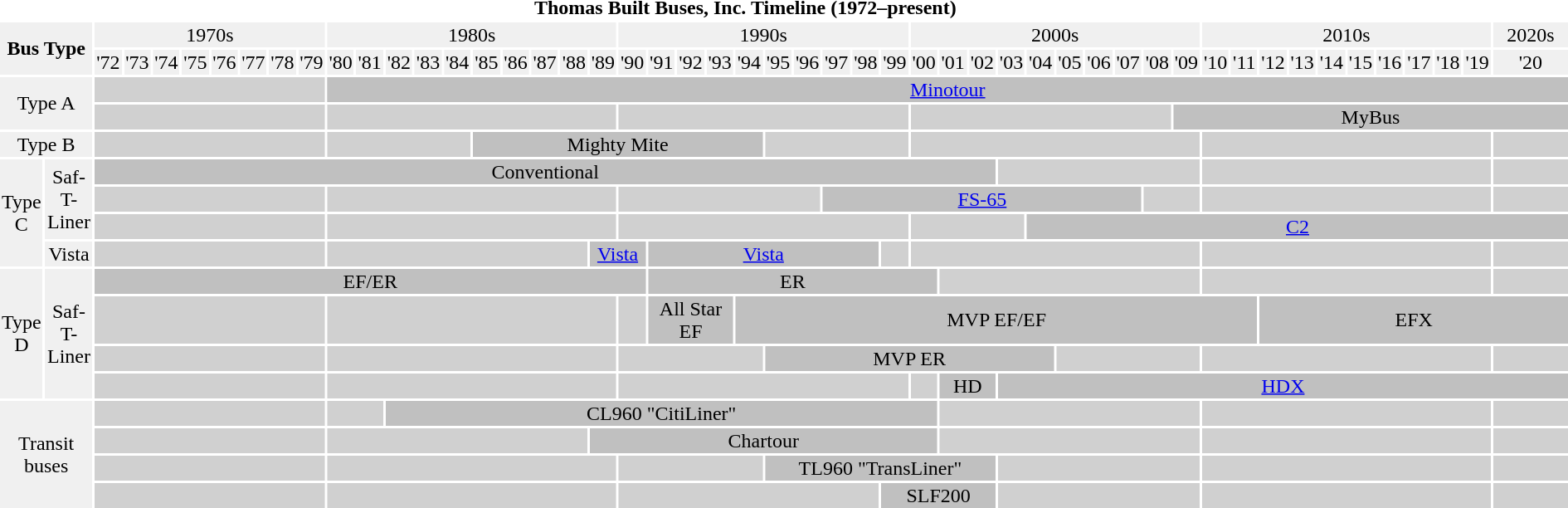<table class="toccolours" style="margin:auto;">
<tr>
<td colspan="50" style="text-align:center;"><strong>Thomas Built Buses, Inc.  Timeline (1972–present)</strong></td>
<td></td>
</tr>
<tr style="text-align:center; background:#f0f0f0; background:#f0f0f0;">
<td colspan="2" rowspan="2" style="width:5%; "><strong>Bus Type</strong></td>
<td colspan="8"  style="width:10%; ">1970s</td>
<td colspan="10" style="width:15%; ">1980s</td>
<td colspan="10" style="width:15%; ">1990s</td>
<td colspan="10" style="width:15%; ">2000s</td>
<td colspan="10" style="width:15%; ">2010s</td>
<td colspan="7" style="width:5%; ">2020s</td>
</tr>
<tr style="background:#f0f0f0; text-align:center;">
<td>'72</td>
<td>'73</td>
<td>'74</td>
<td>'75</td>
<td>'76</td>
<td>'77</td>
<td>'78</td>
<td>'79</td>
<td>'80</td>
<td>'81</td>
<td>'82</td>
<td>'83</td>
<td>'84</td>
<td>'85</td>
<td>'86</td>
<td>'87</td>
<td>'88</td>
<td>'89</td>
<td>'90</td>
<td>'91</td>
<td>'92</td>
<td>'93</td>
<td>'94</td>
<td>'95</td>
<td>'96</td>
<td>'97</td>
<td>'98</td>
<td>'99</td>
<td>'00</td>
<td>'01</td>
<td>'02</td>
<td>'03</td>
<td>'04</td>
<td>'05</td>
<td>'06</td>
<td>'07</td>
<td>'08</td>
<td>'09</td>
<td>'10</td>
<td>'11</td>
<td>'12</td>
<td>'13</td>
<td>'14</td>
<td>'15</td>
<td>'16</td>
<td>'17</td>
<td>'18</td>
<td>'19</td>
<td>'20</td>
</tr>
<tr align=center style="background:#d0d0d0;">
<td colspan="2" rowspan="2" style="background:#f0f0f0;">Type A</td>
<td colspan="8"></td>
<td colspan="41" style="background:#C0C0C0;"><a href='#'>Minotour</a></td>
</tr>
<tr align=center>
<td colspan="8" style="background:#d0d0d0;"></td>
<td colspan="10" style="background:#d0d0d0;"></td>
<td colspan="10" style="background:#d0d0d0;"></td>
<td colspan="9" style="background:#d0d0d0;"></td>
<td colspan="12" style="background:#C0C0C0;">MyBus</td>
</tr>
<tr align=center>
<td colspan="2" style="background:#f0f0f0;">Type B</td>
<td colspan="8" style="background:#d0d0d0;"></td>
<td colspan="5" style="background:#d0d0d0;"></td>
<td colspan="10" style="background:#C0C0C0;">Mighty Mite</td>
<td colspan="5" style="background:#d0d0d0;"></td>
<td colspan="10" style="background:#d0d0d0;"></td>
<td colspan="10" style="background:#d0d0d0;"></td>
<td colspan="1" style="background:#d0d0d0;"></td>
</tr>
<tr align=center>
<td rowspan="4" style="background:#f0f0f0;">Type C</td>
<td rowspan="3" style="background:#f0f0f0;">Saf-T-Liner</td>
<td colspan="31" style="background:#C0C0C0;">Conventional</td>
<td colspan="7" style="background:#d0d0d0;"></td>
<td colspan="10" style="background:#d0d0d0;"></td>
<td colspan="1" style="background:#d0d0d0;"></td>
</tr>
<tr align=center>
<td colspan="8" style="background:#d0d0d0;"></td>
<td colspan="10" style="background:#d0d0d0;"></td>
<td colspan="7" style="background:#d0d0d0;"></td>
<td colspan="11" style="background:#C0C0C0;"><a href='#'>FS-65</a></td>
<td colspan="2" style="background:#d0d0d0;"></td>
<td colspan="10" style="background:#d0d0d0;"></td>
<td colspan="1" style="background:#d0d0d0;"></td>
</tr>
<tr align=center>
<td colspan="8" style="background:#d0d0d0;"></td>
<td colspan="10" style="background:#d0d0d0;"></td>
<td colspan="10" style="background:#d0d0d0;"></td>
<td colspan="4" style="background:#d0d0d0;"></td>
<td colspan="17" style="background:#C0C0C0;"><a href='#'>C2</a></td>
</tr>
<tr align=center>
<td style="background:#f0f0f0;">Vista</td>
<td colspan="8" style="background:#d0d0d0;"></td>
<td colspan="9" style="background:#d0d0d0;"></td>
<td colspan="2" style="background:#C0C0C0;"><a href='#'>Vista</a></td>
<td colspan="8" style="background:#C0C0C0;"><a href='#'>Vista</a></td>
<td style="background:#d0d0d0;"></td>
<td colspan="10" style="background:#d0d0d0;"></td>
<td colspan="10" style="background:#d0d0d0;"></td>
<td colspan="1" style="background:#d0d0d0;"></td>
</tr>
<tr align=center>
<td rowspan="4" style="background:#f0f0f0;">Type D</td>
<td rowspan="4" style="background:#f0f0f0;">Saf-T-Liner</td>
<td colspan="19" style="background:#C0C0C0;">EF/ER</td>
<td colspan="10" style="background:#C0C0C0;">ER</td>
<td colspan="9" style="background:#d0d0d0;"></td>
<td colspan="10" style="background:#d0d0d0;"></td>
<td colspan="1" style="background:#d0d0d0;"></td>
</tr>
<tr align=center>
<td colspan="8" style="background:#d0d0d0;"></td>
<td colspan="10" style="background:#d0d0d0;"></td>
<td style="background:#d0d0d0;"></td>
<td colspan="3" style="background:#C0C0C0;">All Star EF</td>
<td colspan="18" style="background:#C0C0C0;">MVP EF/EF</td>
<td colspan="9" style="background:#C0C0C0;">EFX</td>
</tr>
<tr align=center>
<td colspan="8" style="background:#d0d0d0;"></td>
<td colspan="10" style="background:#d0d0d0;"></td>
<td colspan="5" style="background:#d0d0d0;"></td>
<td colspan="10" style="background:#C0C0C0;">MVP ER</td>
<td colspan="5" style="background:#d0d0d0;"></td>
<td colspan="10" style="background:#d0d0d0;"></td>
<td colspan="1" style="background:#d0d0d0;"></td>
</tr>
<tr align=center>
<td colspan="8" style="background:#d0d0d0;"></td>
<td colspan="10" style="background:#d0d0d0;"></td>
<td colspan="10" style="background:#d0d0d0;"></td>
<td style="background:#d0d0d0;"></td>
<td colspan="2" style="background:#C0C0C0;">HD</td>
<td colspan="18" style="background:#C0C0C0;"><a href='#'>HDX</a></td>
</tr>
<tr align=center>
<td colspan="2" rowspan="4" style="background:#f0f0f0;">Transit buses</td>
<td colspan="8" style="background:#d0d0d0;"></td>
<td colspan="2" style="background:#d0d0d0;"></td>
<td colspan="19" style="background:#C0C0C0;">CL960 "CitiLiner"</td>
<td colspan="9" style="background:#d0d0d0;"></td>
<td colspan="10" style="background:#d0d0d0;"></td>
<td colspan="1" style="background:#d0d0d0;"></td>
</tr>
<tr align=center>
<td colspan="8" style="background:#d0d0d0;"></td>
<td colspan="9" style="background:#d0d0d0;"></td>
<td colspan="12" style="background:#C0C0C0;">Chartour</td>
<td colspan="9" style="background:#d0d0d0;"></td>
<td colspan="10" style="background:#d0d0d0;"></td>
<td colspan="1" style="background:#d0d0d0;"></td>
</tr>
<tr align=center>
<td colspan="8" style="background:#d0d0d0;"></td>
<td colspan="10" style="background:#d0d0d0;"></td>
<td colspan="5" style="background:#d0d0d0;"></td>
<td colspan="8" style="background:#C0C0C0;">TL960 "TransLiner"</td>
<td colspan="7" style="background:#d0d0d0;"></td>
<td colspan="10" style="background:#d0d0d0;"></td>
<td colspan="1" style="background:#d0d0d0;"></td>
</tr>
<tr align=center>
<td colspan="8" style="background:#d0d0d0;"></td>
<td colspan="10" style="background:#d0d0d0;"></td>
<td colspan="9" style="background:#d0d0d0;"></td>
<td colspan="4" style="background:#C0C0C0;">SLF200</td>
<td colspan="7" style="background:#d0d0d0;"></td>
<td colspan="10" style="background:#d0d0d0;"></td>
<td colspan="1" style="background:#d0d0d0;"></td>
</tr>
</table>
